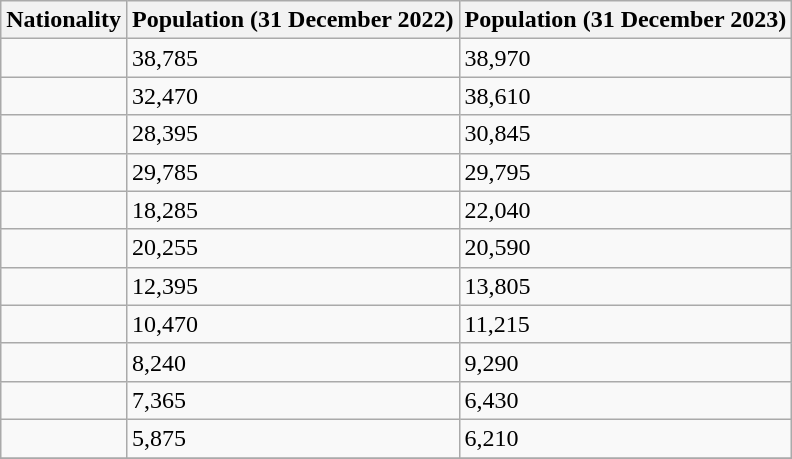<table class="wikitable">
<tr>
<th>Nationality</th>
<th>Population (31 December 2022)</th>
<th>Population (31 December 2023)</th>
</tr>
<tr>
<td></td>
<td>38,785</td>
<td>38,970</td>
</tr>
<tr>
<td></td>
<td>32,470</td>
<td>38,610</td>
</tr>
<tr>
<td></td>
<td>28,395</td>
<td>30,845</td>
</tr>
<tr>
<td></td>
<td>29,785</td>
<td>29,795</td>
</tr>
<tr>
<td></td>
<td>18,285</td>
<td>22,040</td>
</tr>
<tr>
<td></td>
<td>20,255</td>
<td>20,590</td>
</tr>
<tr>
<td></td>
<td>12,395</td>
<td>13,805</td>
</tr>
<tr>
<td></td>
<td>10,470</td>
<td>11,215</td>
</tr>
<tr>
<td></td>
<td>8,240</td>
<td>9,290</td>
</tr>
<tr>
<td></td>
<td>7,365</td>
<td>6,430</td>
</tr>
<tr>
<td></td>
<td>5,875</td>
<td>6,210</td>
</tr>
<tr>
</tr>
</table>
